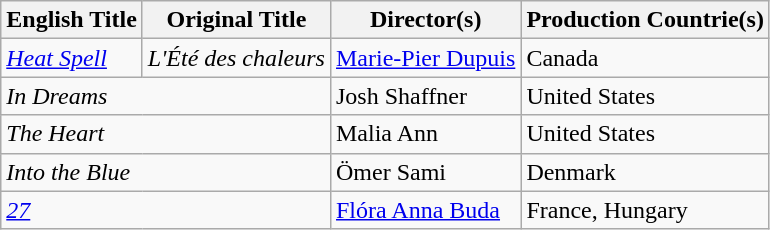<table class="wikitable">
<tr>
<th>English Title</th>
<th>Original Title</th>
<th>Director(s)</th>
<th>Production Countrie(s)</th>
</tr>
<tr>
<td><em><a href='#'>Heat Spell</a></em></td>
<td><em>L'Été des chaleurs</em></td>
<td><a href='#'>Marie-Pier Dupuis</a></td>
<td>Canada</td>
</tr>
<tr>
<td colspan="2"><em>In Dreams</em></td>
<td>Josh Shaffner</td>
<td>United States</td>
</tr>
<tr>
<td colspan="2"><em>The Heart</em></td>
<td>Malia Ann</td>
<td>United States</td>
</tr>
<tr>
<td colspan="2"><em>Into the Blue</em></td>
<td>Ömer Sami</td>
<td>Denmark</td>
</tr>
<tr>
<td colspan="2"><em><a href='#'>27</a></em></td>
<td><a href='#'>Flóra Anna Buda</a></td>
<td>France, Hungary</td>
</tr>
</table>
